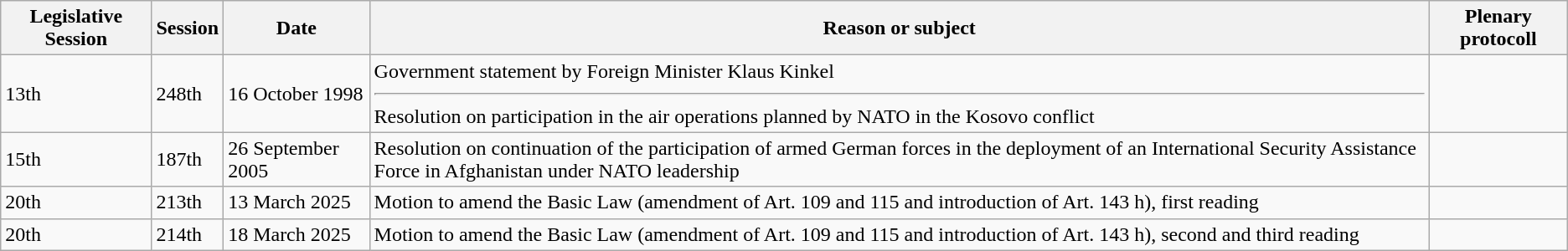<table class="wikitable">
<tr>
<th>Legislative Session</th>
<th>Session</th>
<th>Date</th>
<th>Reason or subject</th>
<th>Plenary protocoll</th>
</tr>
<tr>
<td>13th</td>
<td>248th</td>
<td>16 October 1998</td>
<td>Government statement by Foreign Minister Klaus Kinkel<hr>Resolution on participation in the air operations planned by NATO in the Kosovo conflict</td>
<td></td>
</tr>
<tr>
<td>15th</td>
<td>187th</td>
<td>26 September 2005</td>
<td>Resolution on continuation of the participation of armed German forces in the deployment of an International Security Assistance Force in Afghanistan under NATO leadership</td>
<td></td>
</tr>
<tr>
<td>20th</td>
<td>213th</td>
<td>13 March 2025</td>
<td>Motion to amend the Basic Law (amendment of Art. 109 and 115 and introduction of Art. 143 h), first reading</td>
<td></td>
</tr>
<tr>
<td>20th</td>
<td>214th</td>
<td>18 March 2025</td>
<td>Motion to amend the Basic Law (amendment of Art. 109 and 115 and introduction of Art. 143 h), second and third reading</td>
<td></td>
</tr>
</table>
